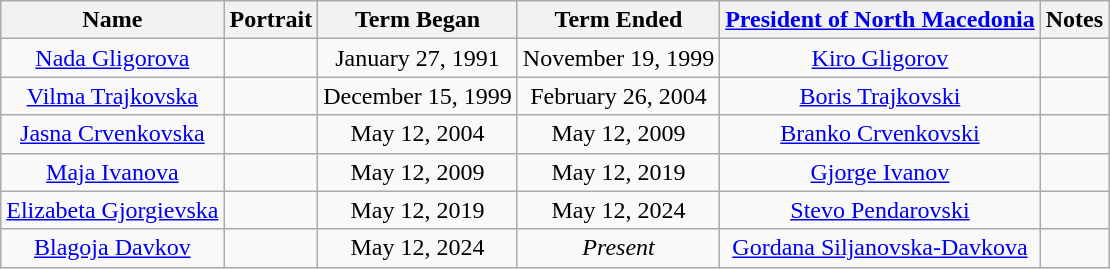<table class="wikitable" style="text-align:center">
<tr>
<th>Name</th>
<th>Portrait</th>
<th>Term Began</th>
<th>Term Ended</th>
<th><a href='#'>President of North Macedonia</a></th>
<th>Notes</th>
</tr>
<tr>
<td><a href='#'>Nada Gligorova</a></td>
<td></td>
<td>January 27, 1991</td>
<td>November 19, 1999</td>
<td><a href='#'>Kiro Gligorov</a></td>
<td></td>
</tr>
<tr>
<td><a href='#'>Vilma Trajkovska</a></td>
<td></td>
<td>December 15, 1999</td>
<td>February 26, 2004</td>
<td><a href='#'>Boris Trajkovski</a></td>
<td></td>
</tr>
<tr>
<td><a href='#'>Jasna Crvenkovska</a></td>
<td></td>
<td>May 12, 2004</td>
<td>May 12, 2009</td>
<td><a href='#'>Branko Crvenkovski</a></td>
<td></td>
</tr>
<tr>
<td><a href='#'>Maja Ivanova</a></td>
<td></td>
<td>May 12, 2009</td>
<td>May 12, 2019</td>
<td><a href='#'>Gjorge Ivanov</a></td>
<td></td>
</tr>
<tr>
<td><a href='#'>Elizabeta Gjorgievska</a></td>
<td></td>
<td>May 12, 2019</td>
<td>May 12, 2024</td>
<td><a href='#'>Stevo Pendarovski</a></td>
<td></td>
</tr>
<tr>
<td><a href='#'>Blagoja Davkov</a></td>
<td></td>
<td>May 12, 2024</td>
<td><em>Present</em></td>
<td><a href='#'>Gordana Siljanovska-Davkova</a></td>
<td></td>
</tr>
</table>
